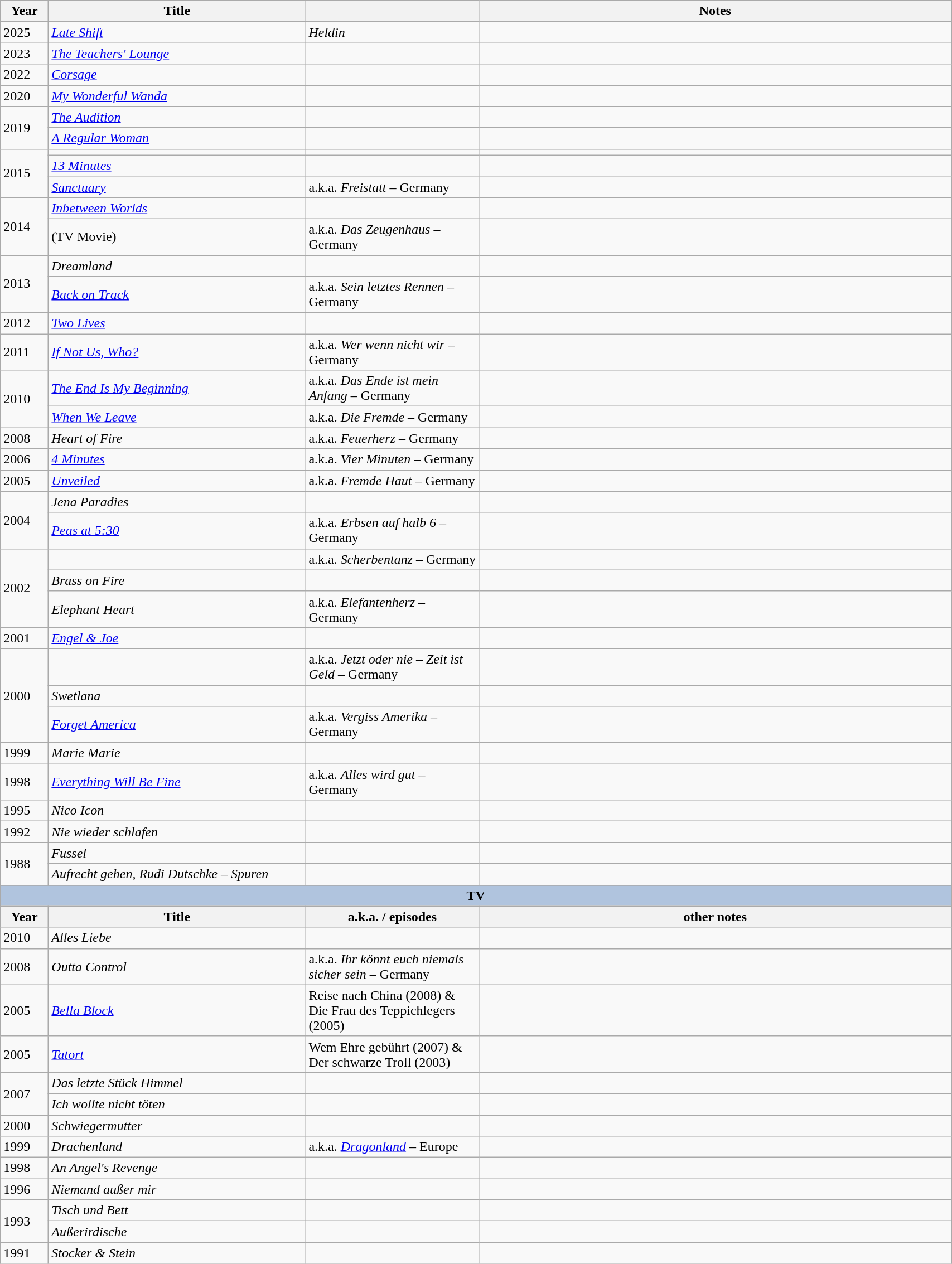<table class="wikitable sortable" width="90%">
<tr>
<th width="50px">Year</th>
<th width="300px">Title</th>
<th width="200px"></th>
<th class="unsortable">Notes</th>
</tr>
<tr>
<td>2025</td>
<td><em><a href='#'>Late Shift</a> </em></td>
<td><em>Heldin</em></td>
<td></td>
</tr>
<tr>
<td>2023</td>
<td><em><a href='#'>The Teachers' Lounge</a></em></td>
<td></td>
<td></td>
</tr>
<tr>
<td>2022</td>
<td><em><a href='#'>Corsage</a></em></td>
<td></td>
<td></td>
</tr>
<tr>
<td>2020</td>
<td><em><a href='#'>My Wonderful Wanda</a></em></td>
<td></td>
<td></td>
</tr>
<tr>
<td rowspan=2>2019</td>
<td><em><a href='#'>The Audition</a></em></td>
<td></td>
<td></td>
</tr>
<tr>
<td><em><a href='#'>A Regular Woman</a></em></td>
<td></td>
<td></td>
</tr>
<tr>
<td rowspan="3">2015</td>
<td><em></em></td>
<td></td>
<td></td>
</tr>
<tr>
<td><em><a href='#'>13 Minutes</a></em></td>
<td></td>
<td></td>
</tr>
<tr>
<td><em><a href='#'>Sanctuary</a></em></td>
<td>a.k.a. <em>Freistatt</em> – Germany</td>
<td></td>
</tr>
<tr>
<td rowspan="2">2014</td>
<td><em><a href='#'>Inbetween Worlds</a></em></td>
<td></td>
<td></td>
</tr>
<tr>
<td><em></em> (TV Movie)</td>
<td>a.k.a. <em>Das Zeugenhaus</em> – Germany</td>
<td></td>
</tr>
<tr>
<td rowspan="2">2013</td>
<td><em>Dreamland</em></td>
<td></td>
<td></td>
</tr>
<tr>
<td><em><a href='#'>Back on Track</a></em></td>
<td>a.k.a. <em>Sein letztes Rennen</em> – Germany</td>
<td></td>
</tr>
<tr>
<td>2012</td>
<td><em><a href='#'>Two Lives</a></em></td>
<td></td>
<td></td>
</tr>
<tr>
<td>2011</td>
<td><em><a href='#'>If Not Us, Who?</a></em></td>
<td>a.k.a. <em>Wer wenn nicht wir</em> – Germany</td>
<td></td>
</tr>
<tr>
<td rowspan="2">2010</td>
<td><em><a href='#'>The End Is My Beginning</a></em></td>
<td>a.k.a. <em>Das Ende ist mein Anfang</em> – Germany</td>
<td></td>
</tr>
<tr>
<td><em><a href='#'>When We Leave</a></em></td>
<td>a.k.a. <em>Die Fremde</em> – Germany</td>
<td></td>
</tr>
<tr>
<td>2008</td>
<td><em>Heart of Fire</em></td>
<td>a.k.a. <em>Feuerherz</em> – Germany</td>
<td></td>
</tr>
<tr>
<td>2006</td>
<td><em><a href='#'>4 Minutes</a></em></td>
<td>a.k.a. <em>Vier Minuten</em> – Germany</td>
<td></td>
</tr>
<tr>
<td>2005</td>
<td><em><a href='#'>Unveiled</a></em></td>
<td>a.k.a. <em>Fremde Haut</em> – Germany</td>
<td></td>
</tr>
<tr>
<td rowspan="2">2004</td>
<td><em>Jena Paradies</em></td>
<td></td>
<td></td>
</tr>
<tr>
<td><em><a href='#'>Peas at 5:30</a></em></td>
<td>a.k.a. <em>Erbsen auf halb 6</em> – Germany</td>
<td></td>
</tr>
<tr>
<td rowspan="3">2002</td>
<td><em></em></td>
<td>a.k.a. <em>Scherbentanz</em> – Germany</td>
<td></td>
</tr>
<tr>
<td><em>Brass on Fire</em></td>
<td></td>
<td></td>
</tr>
<tr>
<td><em>Elephant Heart</em></td>
<td>a.k.a. <em>Elefantenherz</em> – Germany</td>
<td></td>
</tr>
<tr>
<td>2001</td>
<td><em><a href='#'>Engel & Joe</a></em></td>
<td></td>
<td></td>
</tr>
<tr>
<td rowspan="3">2000</td>
<td><em></em></td>
<td>a.k.a. <em>Jetzt oder nie – Zeit ist Geld</em> – Germany</td>
<td></td>
</tr>
<tr>
<td><em>Swetlana</em></td>
<td></td>
<td></td>
</tr>
<tr>
<td><em><a href='#'>Forget America</a></em></td>
<td>a.k.a. <em>Vergiss Amerika</em> – Germany</td>
<td></td>
</tr>
<tr>
<td>1999</td>
<td><em>Marie Marie</em></td>
<td></td>
<td></td>
</tr>
<tr>
<td>1998</td>
<td><em><a href='#'>Everything Will Be Fine</a></em></td>
<td>a.k.a. <em>Alles wird gut</em> – Germany</td>
<td></td>
</tr>
<tr>
<td>1995</td>
<td><em>Nico Icon</em></td>
<td></td>
<td></td>
</tr>
<tr>
<td>1992</td>
<td><em>Nie wieder schlafen</em></td>
<td></td>
<td></td>
</tr>
<tr>
<td rowspan="2">1988</td>
<td><em>Fussel</em></td>
<td></td>
<td></td>
</tr>
<tr>
<td><em>Aufrecht gehen, Rudi Dutschke – Spuren</em></td>
<td></td>
<td></td>
</tr>
<tr>
</tr>
<tr>
<th colspan="4" style="background: LightSteelBlue;">TV</th>
</tr>
<tr>
<th>Year</th>
<th>Title</th>
<th>a.k.a. / episodes</th>
<th>other notes</th>
</tr>
<tr>
<td>2010</td>
<td><em>Alles Liebe</em></td>
<td></td>
<td></td>
</tr>
<tr>
<td>2008</td>
<td><em>Outta Control</em></td>
<td>a.k.a. <em>Ihr könnt euch niemals sicher sein</em> – Germany</td>
<td></td>
</tr>
<tr>
<td>2005</td>
<td><em><a href='#'>Bella Block</a></em></td>
<td>Reise nach China (2008) & Die Frau des Teppichlegers (2005)</td>
<td></td>
</tr>
<tr>
<td>2005</td>
<td><em><a href='#'>Tatort</a></em></td>
<td>Wem Ehre gebührt (2007) & Der schwarze Troll (2003)</td>
<td></td>
</tr>
<tr>
<td rowspan="2">2007</td>
<td><em>Das letzte Stück Himmel</em></td>
<td></td>
<td></td>
</tr>
<tr>
<td><em>Ich wollte nicht töten</em></td>
<td></td>
<td></td>
</tr>
<tr>
<td>2000</td>
<td><em>Schwiegermutter</em></td>
<td></td>
<td></td>
</tr>
<tr>
<td>1999</td>
<td><em>Drachenland</em></td>
<td>a.k.a. <em><a href='#'>Dragonland</a></em> – Europe</td>
<td></td>
</tr>
<tr>
<td>1998</td>
<td><em>An Angel's Revenge</em></td>
<td></td>
<td></td>
</tr>
<tr>
<td>1996</td>
<td><em>Niemand außer mir</em></td>
<td></td>
<td></td>
</tr>
<tr>
<td rowspan="2">1993</td>
<td><em>Tisch und Bett</em></td>
<td></td>
<td></td>
</tr>
<tr>
<td><em>Außerirdische</em></td>
<td></td>
<td></td>
</tr>
<tr>
<td>1991</td>
<td><em>Stocker & Stein</em></td>
<td></td>
<td></td>
</tr>
</table>
